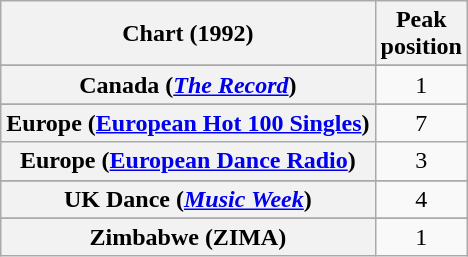<table class="wikitable sortable plainrowheaders">
<tr>
<th>Chart (1992)</th>
<th>Peak<br>position</th>
</tr>
<tr>
</tr>
<tr>
</tr>
<tr>
</tr>
<tr>
<th scope="row">Canada (<em><a href='#'>The Record</a></em>)</th>
<td align="center">1</td>
</tr>
<tr>
</tr>
<tr>
<th scope="row">Europe (<a href='#'>European Hot 100 Singles</a>)</th>
<td align="center">7</td>
</tr>
<tr>
<th scope="row">Europe (<a href='#'>European Dance Radio</a>)</th>
<td align="center">3</td>
</tr>
<tr>
</tr>
<tr>
</tr>
<tr>
</tr>
<tr>
</tr>
<tr>
</tr>
<tr>
</tr>
<tr>
</tr>
<tr>
</tr>
<tr>
<th scope="row">UK Dance (<em><a href='#'>Music Week</a></em>)</th>
<td align="center">4</td>
</tr>
<tr>
</tr>
<tr>
</tr>
<tr>
<th scope="row">Zimbabwe (ZIMA)</th>
<td align="center">1</td>
</tr>
</table>
